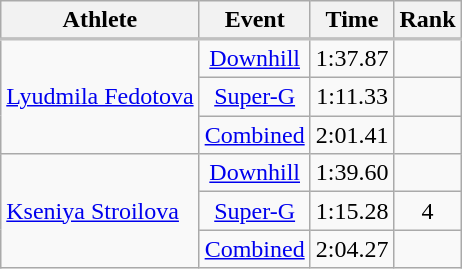<table class="wikitable" border="1">
<tr>
<th>Athlete</th>
<th>Event</th>
<th>Time</th>
<th>Rank</th>
</tr>
<tr align=center style="border-bottom:2px solid silver;">
</tr>
<tr align=center>
<td align=left rowspan=3><a href='#'>Lyudmila Fedotova</a></td>
<td><a href='#'>Downhill</a></td>
<td>1:37.87</td>
<td></td>
</tr>
<tr align=center>
<td><a href='#'>Super-G</a></td>
<td>1:11.33</td>
<td></td>
</tr>
<tr align=center>
<td><a href='#'>Combined</a></td>
<td>2:01.41</td>
<td></td>
</tr>
<tr align=center>
<td align=left rowspan=3><a href='#'>Kseniya Stroilova</a></td>
<td><a href='#'>Downhill</a></td>
<td>1:39.60</td>
<td></td>
</tr>
<tr align=center>
<td><a href='#'>Super-G</a></td>
<td>1:15.28</td>
<td>4</td>
</tr>
<tr align=center>
<td><a href='#'>Combined</a></td>
<td>2:04.27</td>
<td></td>
</tr>
</table>
